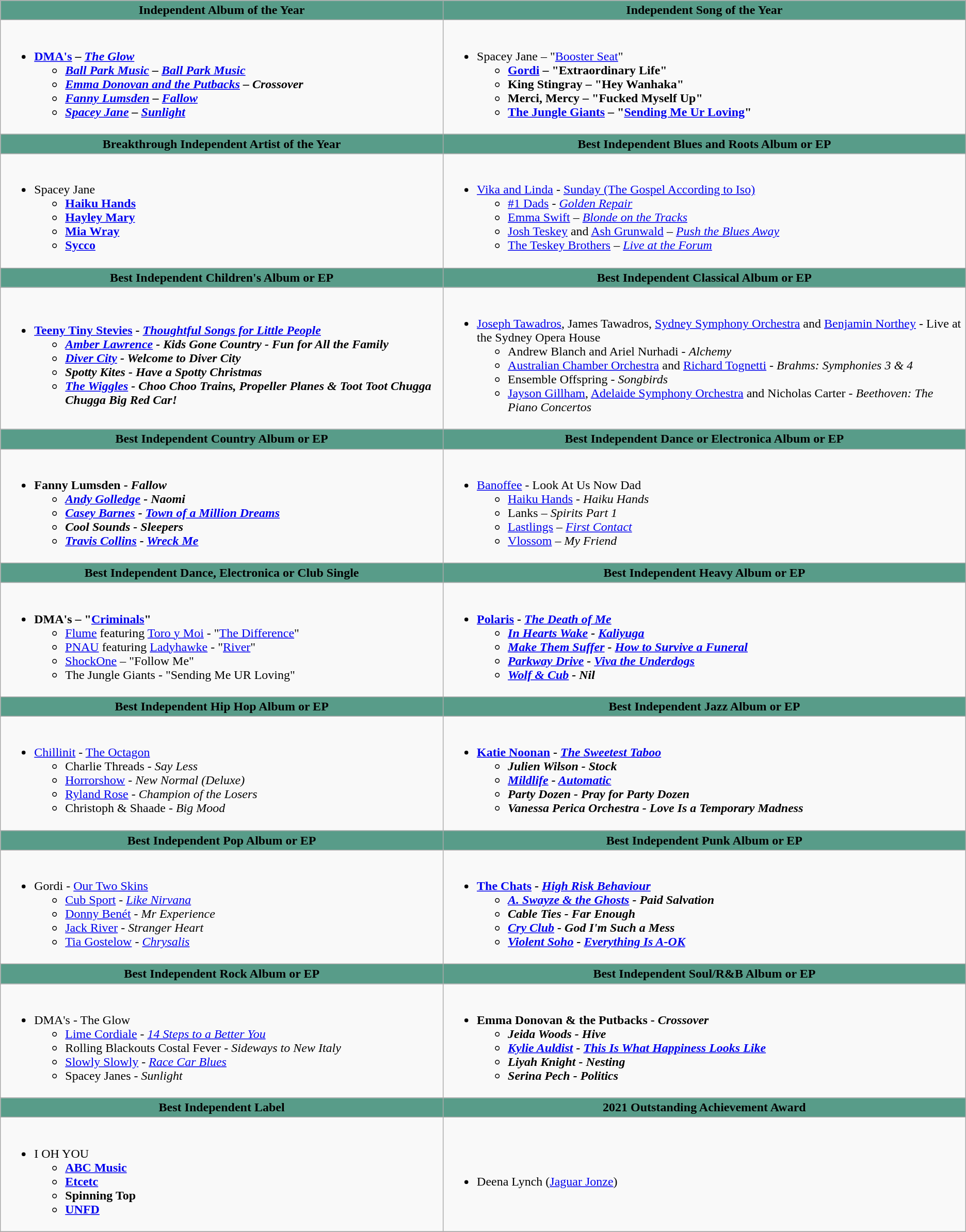<table class=wikitable style="width="150%">
<tr>
<th ! style="background:#589C89; width=;"50%">Independent Album of the Year</th>
<th ! style="background:#589C89; width=;"50%">Independent Song of the Year</th>
</tr>
<tr>
<td><br><ul><li><strong><a href='#'>DMA's</a> – <em><a href='#'>The Glow</a><strong><em><ul><li><a href='#'>Ball Park Music</a> – </em><a href='#'>Ball Park Music</a><em></li><li><a href='#'>Emma Donovan and the Putbacks</a> – </em>Crossover<em></li><li><a href='#'>Fanny Lumsden</a> – </em><a href='#'>Fallow</a><em></li><li><a href='#'>Spacey Jane</a> – </em><a href='#'>Sunlight</a><em></li></ul></li></ul></td>
<td><br><ul><li></strong>Spacey Jane – "<a href='#'>Booster Seat</a>"<strong><ul><li><a href='#'>Gordi</a> – "Extraordinary Life"</li><li>King Stingray – "Hey Wanhaka"</li><li>Merci, Mercy – "Fucked Myself Up"</li><li><a href='#'>The Jungle Giants</a> – "<a href='#'>Sending Me Ur Loving</a>"</li></ul></li></ul></td>
</tr>
<tr>
<th ! style="background:#589C89; width=;"50%">Breakthrough Independent Artist of the Year</th>
<th ! style="background:#589C89; width=;"50%">Best Independent Blues and Roots Album or EP</th>
</tr>
<tr>
<td><br><ul><li></strong>Spacey Jane<strong><ul><li><a href='#'>Haiku Hands</a></li><li><a href='#'>Hayley Mary</a></li><li><a href='#'>Mia Wray</a></li><li><a href='#'>Sycco</a></li></ul></li></ul></td>
<td><br><ul><li></strong><a href='#'>Vika and Linda</a> - </em><a href='#'>Sunday (The Gospel According to Iso)</a></em></strong><ul><li><a href='#'>#1 Dads</a> - <em><a href='#'>Golden Repair</a></em></li><li><a href='#'>Emma Swift</a> – <em><a href='#'>Blonde on the Tracks</a></em></li><li><a href='#'>Josh Teskey</a> and <a href='#'>Ash Grunwald</a> – <em><a href='#'>Push the Blues Away</a></em></li><li><a href='#'>The Teskey Brothers</a> – <em><a href='#'>Live at the Forum</a></em></li></ul></li></ul></td>
</tr>
<tr>
<th ! style="background:#589C89; width=;"50%">Best Independent Children's Album or EP</th>
<th ! style="background:#589C89; width=;"50%">Best Independent Classical Album or EP</th>
</tr>
<tr>
<td><br><ul><li><strong><a href='#'>Teeny Tiny Stevies</a> - <em><a href='#'>Thoughtful Songs for Little People</a><strong><em><ul><li><a href='#'>Amber Lawrence</a> - </em>Kids Gone Country - Fun for All the Family<em></li><li><a href='#'>Diver City</a> - </em>Welcome to Diver City<em></li><li>Spotty Kites - </em>Have a Spotty Christmas<em></li><li><a href='#'>The Wiggles</a> - </em>Choo Choo Trains, Propeller Planes & Toot Toot Chugga Chugga Big Red Car!<em></li></ul></li></ul></td>
<td><br><ul><li></strong><a href='#'>Joseph Tawadros</a>, James Tawadros, <a href='#'>Sydney Symphony Orchestra</a> and <a href='#'>Benjamin Northey</a> - </em>Live at the Sydney Opera House</em></strong><ul><li>Andrew Blanch and Ariel Nurhadi - <em>Alchemy</em></li><li><a href='#'>Australian Chamber Orchestra</a> and <a href='#'>Richard Tognetti</a> - <em>Brahms: Symphonies 3 & 4</em></li><li>Ensemble Offspring - <em>Songbirds</em></li><li><a href='#'>Jayson Gillham</a>, <a href='#'>Adelaide Symphony Orchestra</a> and Nicholas Carter - <em>Beethoven: The Piano Concertos</em></li></ul></li></ul></td>
</tr>
<tr>
<th ! style="background:#589C89; width=;"50%">Best Independent Country Album or EP</th>
<th ! style="background:#589C89; width=;"50%">Best Independent Dance or Electronica Album or EP</th>
</tr>
<tr>
<td><br><ul><li><strong>Fanny Lumsden - <em>Fallow<strong><em><ul><li><a href='#'>Andy Golledge</a> - </em>Naomi<em></li><li><a href='#'>Casey Barnes</a> - </em><a href='#'>Town of a Million Dreams</a><em></li><li>Cool Sounds - </em>Sleepers<em></li><li><a href='#'>Travis Collins</a> - </em><a href='#'>Wreck Me</a><em></li></ul></li></ul></td>
<td><br><ul><li></strong><a href='#'>Banoffee</a> - </em>Look At Us Now Dad</em></strong><ul><li><a href='#'>Haiku Hands</a> - <em>Haiku Hands</em></li><li>Lanks – <em>Spirits Part 1</em></li><li><a href='#'>Lastlings</a> – <em><a href='#'>First Contact</a></em></li><li><a href='#'>Vlossom</a> – <em>My Friend</em></li></ul></li></ul></td>
</tr>
<tr>
<th ! style="background:#589C89; width=;"50%">Best Independent Dance, Electronica or Club Single</th>
<th ! style="background:#589C89; width=;"50%">Best Independent Heavy Album or EP</th>
</tr>
<tr>
<td><br><ul><li><strong>DMA's – "<a href='#'>Criminals</a>" </strong><ul><li><a href='#'>Flume</a> featuring <a href='#'>Toro y Moi</a> - "<a href='#'>The Difference</a>"</li><li><a href='#'>PNAU</a> featuring <a href='#'>Ladyhawke</a> - "<a href='#'>River</a>"</li><li><a href='#'>ShockOne</a> – "Follow Me"</li><li>The Jungle Giants - "Sending Me UR Loving" </li></ul></li></ul></td>
<td><br><ul><li><strong><a href='#'>Polaris</a> - <em><a href='#'>The Death of Me</a><strong><em><ul><li><a href='#'>In Hearts Wake</a> - </em><a href='#'>Kaliyuga</a><em></li><li><a href='#'>Make Them Suffer</a> - </em><a href='#'>How to Survive a Funeral</a><em></li><li><a href='#'>Parkway Drive</a> - </em><a href='#'>Viva the Underdogs</a><em></li><li><a href='#'>Wolf & Cub</a> - </em>Nil<em></li></ul></li></ul></td>
</tr>
<tr>
<th ! style="background:#589C89; width=;"50%">Best Independent Hip Hop Album or EP</th>
<th ! style="background:#589C89; width=;"50%">Best Independent Jazz Album or EP</th>
</tr>
<tr>
<td><br><ul><li></strong><a href='#'>Chillinit</a> - </em><a href='#'>The Octagon</a></em></strong><ul><li>Charlie Threads - <em>Say Less</em></li><li><a href='#'>Horrorshow</a> - <em>New Normal (Deluxe)</em></li><li><a href='#'>Ryland Rose</a> - <em>Champion of the Losers</em></li><li>Christoph & Shaade - <em>Big Mood</em></li></ul></li></ul></td>
<td><br><ul><li><strong><a href='#'>Katie Noonan</a> - <em><a href='#'>The Sweetest Taboo</a><strong><em><ul><li>Julien Wilson - </em>Stock<em></li><li><a href='#'>Mildlife</a> - </em><a href='#'>Automatic</a><em></li><li>Party Dozen - </em>Pray for Party Dozen<em></li><li>Vanessa Perica Orchestra - </em>Love Is a Temporary Madness<em></li></ul></li></ul></td>
</tr>
<tr>
<th ! style="background:#589C89; width=;"50%">Best Independent Pop Album or EP</th>
<th ! style="background:#589C89; width=;"50%">Best Independent Punk Album or EP</th>
</tr>
<tr>
<td><br><ul><li></strong>Gordi - </em><a href='#'>Our Two Skins</a></em></strong><ul><li><a href='#'>Cub Sport</a> - <em><a href='#'>Like Nirvana</a></em></li><li><a href='#'>Donny Benét</a> - <em>Mr Experience</em></li><li><a href='#'>Jack River</a> - <em>Stranger Heart</em></li><li><a href='#'>Tia Gostelow</a> - <em><a href='#'>Chrysalis</a></em></li></ul></li></ul></td>
<td><br><ul><li><strong><a href='#'>The Chats</a> - <em><a href='#'>High Risk Behaviour</a><strong><em><ul><li><a href='#'>A. Swayze & the Ghosts</a> - </em>Paid Salvation<em></li><li>Cable Ties - </em>Far Enough<em></li><li><a href='#'>Cry Club</a> - </em>God I'm Such a Mess<em></li><li><a href='#'>Violent Soho</a> - </em><a href='#'>Everything Is A-OK</a><em></li></ul></li></ul></td>
</tr>
<tr>
<th ! style="background:#589C89; width=;"50%">Best Independent Rock Album or EP</th>
<th ! style="background:#589C89; width=;"50%">Best Independent Soul/R&B Album or EP</th>
</tr>
<tr>
<td><br><ul><li></strong>DMA's - </em>The Glow</em></strong><ul><li><a href='#'>Lime Cordiale</a> - <em><a href='#'>14 Steps to a Better You</a></em></li><li>Rolling Blackouts Costal Fever - <em>Sideways to New Italy</em></li><li><a href='#'>Slowly Slowly</a> - <em><a href='#'>Race Car Blues</a></em></li><li>Spacey Janes - <em>Sunlight</em></li></ul></li></ul></td>
<td><br><ul><li><strong>Emma Donovan & the Putbacks - <em>Crossover<strong><em><ul><li>Jeida Woods - </em>Hive<em></li><li><a href='#'>Kylie Auldist</a> - </em><a href='#'>This Is What Happiness Looks Like</a><em></li><li>Liyah Knight - </em>Nesting<em></li><li>Serina Pech - </em>Politics<em></li></ul></li></ul></td>
</tr>
<tr>
<th ! style="background:#589C89; width=;"50%">Best Independent Label</th>
<th ! style="background:#589C89; width=;"50%">2021 Outstanding Achievement Award</th>
</tr>
<tr>
<td><br><ul><li></strong>I OH YOU<strong><ul><li><a href='#'>ABC Music</a></li><li><a href='#'>Etcetc</a></li><li>Spinning Top</li><li><a href='#'>UNFD</a></li></ul></li></ul></td>
<td><br><ul><li></strong>Deena Lynch (<a href='#'>Jaguar Jonze</a>)<strong></li></ul></td>
</tr>
<tr>
</tr>
</table>
